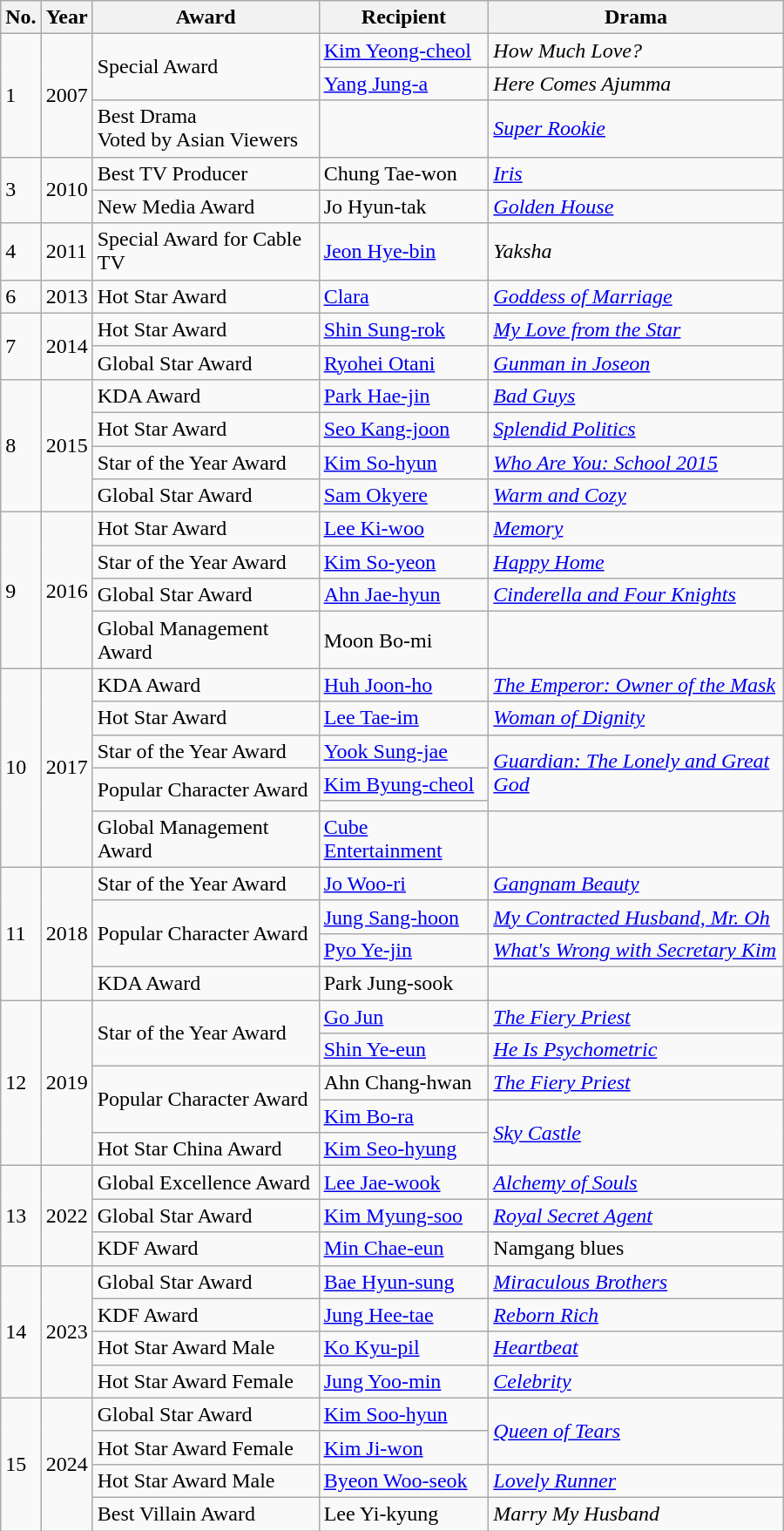<table class="wikitable" style="width:600px">
<tr>
<th>No.</th>
<th>Year</th>
<th>Award</th>
<th>Recipient</th>
<th>Drama</th>
</tr>
<tr>
<td rowspan=3>1</td>
<td rowspan=3>2007</td>
<td rowspan=2>Special Award</td>
<td><a href='#'>Kim Yeong-cheol</a></td>
<td><em>How Much Love?</em></td>
</tr>
<tr>
<td><a href='#'>Yang Jung-a</a></td>
<td><em>Here Comes Ajumma</em></td>
</tr>
<tr>
<td>Best Drama <br> Voted by Asian Viewers</td>
<td></td>
<td><em><a href='#'>Super Rookie</a></em></td>
</tr>
<tr>
<td rowspan=2>3</td>
<td rowspan=2>2010</td>
<td>Best TV Producer</td>
<td>Chung Tae-won</td>
<td><em><a href='#'>Iris</a></em></td>
</tr>
<tr>
<td>New Media Award</td>
<td>Jo Hyun-tak</td>
<td><em><a href='#'>Golden House</a></em></td>
</tr>
<tr>
<td rowspan=1>4</td>
<td rowspan=1>2011</td>
<td>Special Award for Cable TV</td>
<td><a href='#'>Jeon Hye-bin</a></td>
<td><em>Yaksha</em></td>
</tr>
<tr>
<td>6</td>
<td>2013</td>
<td>Hot Star Award</td>
<td><a href='#'>Clara</a></td>
<td><em><a href='#'>Goddess of Marriage</a></em></td>
</tr>
<tr>
<td rowspan=2>7</td>
<td rowspan=2>2014</td>
<td>Hot Star Award</td>
<td><a href='#'>Shin Sung-rok</a></td>
<td><em><a href='#'>My Love from the Star</a></em></td>
</tr>
<tr>
<td>Global Star Award</td>
<td><a href='#'>Ryohei Otani</a></td>
<td><em><a href='#'>Gunman in Joseon</a></em></td>
</tr>
<tr>
<td rowspan=4>8</td>
<td rowspan=4>2015</td>
<td>KDA Award</td>
<td><a href='#'>Park Hae-jin</a></td>
<td><em><a href='#'>Bad Guys</a></em></td>
</tr>
<tr>
<td>Hot Star Award</td>
<td><a href='#'>Seo Kang-joon</a></td>
<td><em><a href='#'>Splendid Politics</a></em></td>
</tr>
<tr>
<td>Star of the Year Award</td>
<td><a href='#'>Kim So-hyun</a></td>
<td><em><a href='#'>Who Are You: School 2015</a></em></td>
</tr>
<tr>
<td>Global Star Award</td>
<td><a href='#'>Sam Okyere</a></td>
<td><em><a href='#'>Warm and Cozy</a></em></td>
</tr>
<tr>
<td rowspan=4>9</td>
<td rowspan=4>2016</td>
<td>Hot Star Award</td>
<td><a href='#'>Lee Ki-woo</a></td>
<td><em><a href='#'>Memory</a></em></td>
</tr>
<tr>
<td>Star of the Year Award</td>
<td><a href='#'>Kim So-yeon</a></td>
<td><em><a href='#'>Happy Home</a></em></td>
</tr>
<tr>
<td>Global Star Award</td>
<td><a href='#'>Ahn Jae-hyun</a></td>
<td><em><a href='#'>Cinderella and Four Knights</a></em></td>
</tr>
<tr>
<td>Global Management Award</td>
<td>Moon Bo-mi</td>
<td></td>
</tr>
<tr>
<td rowspan=6>10</td>
<td rowspan=6>2017</td>
<td>KDA Award</td>
<td><a href='#'>Huh Joon-ho</a></td>
<td><em><a href='#'>The Emperor: Owner of the Mask</a></em></td>
</tr>
<tr>
<td>Hot Star Award</td>
<td><a href='#'>Lee Tae-im</a></td>
<td><em><a href='#'>Woman of Dignity</a></em></td>
</tr>
<tr>
<td>Star of the Year Award</td>
<td><a href='#'>Yook Sung-jae</a></td>
<td rowspan=3><em><a href='#'>Guardian: The Lonely and Great God</a></em></td>
</tr>
<tr>
<td rowspan=2>Popular Character Award</td>
<td><a href='#'>Kim Byung-cheol</a></td>
</tr>
<tr>
<td></td>
</tr>
<tr>
<td>Global Management Award</td>
<td><a href='#'>Cube Entertainment</a></td>
<td></td>
</tr>
<tr>
<td rowspan=4>11</td>
<td rowspan=4>2018</td>
<td>Star of the Year Award</td>
<td><a href='#'>Jo Woo-ri</a></td>
<td><em><a href='#'>Gangnam Beauty</a></em></td>
</tr>
<tr>
<td rowspan=2>Popular Character Award</td>
<td><a href='#'>Jung Sang-hoon</a></td>
<td><em><a href='#'>My Contracted Husband, Mr. Oh</a></em></td>
</tr>
<tr>
<td><a href='#'>Pyo Ye-jin</a></td>
<td><em><a href='#'>What's Wrong with Secretary Kim</a></em></td>
</tr>
<tr>
<td>KDA Award</td>
<td>Park Jung-sook</td>
<td></td>
</tr>
<tr>
<td rowspan=5>12</td>
<td rowspan=5>2019</td>
<td rowspan=2>Star of the Year Award</td>
<td><a href='#'>Go Jun</a></td>
<td><em><a href='#'>The Fiery Priest</a></em></td>
</tr>
<tr>
<td><a href='#'>Shin Ye-eun</a></td>
<td><em><a href='#'>He Is Psychometric</a></em></td>
</tr>
<tr>
<td rowspan=2>Popular Character Award</td>
<td>Ahn Chang-hwan</td>
<td><em><a href='#'>The Fiery Priest</a></em></td>
</tr>
<tr>
<td><a href='#'>Kim Bo-ra</a></td>
<td rowspan=2><em><a href='#'>Sky Castle</a></em></td>
</tr>
<tr>
<td>Hot Star China Award</td>
<td><a href='#'>Kim Seo-hyung</a></td>
</tr>
<tr>
<td rowspan=3>13</td>
<td rowspan=3>2022</td>
<td>Global Excellence Award</td>
<td><a href='#'>Lee Jae-wook</a></td>
<td><em><a href='#'>Alchemy of Souls</a></em></td>
</tr>
<tr>
<td>Global Star Award</td>
<td><a href='#'>Kim Myung-soo</a></td>
<td><em><a href='#'>Royal Secret Agent</a></em></td>
</tr>
<tr>
<td>KDF Award</td>
<td><a href='#'>Min Chae-eun</a></td>
<td>Namgang blues</td>
</tr>
<tr>
<td rowspan=4>14</td>
<td rowspan=4>2023</td>
<td>Global Star Award</td>
<td><a href='#'>Bae Hyun-sung</a></td>
<td><em><a href='#'>Miraculous Brothers</a></em></td>
</tr>
<tr>
<td>KDF Award</td>
<td><a href='#'>Jung Hee-tae</a></td>
<td><em><a href='#'>Reborn Rich</a></em></td>
</tr>
<tr>
<td>Hot Star Award Male</td>
<td><a href='#'>Ko Kyu-pil</a></td>
<td><em><a href='#'>Heartbeat</a></em></td>
</tr>
<tr>
<td>Hot Star Award Female</td>
<td><a href='#'>Jung Yoo-min</a></td>
<td><em><a href='#'>Celebrity</a></em></td>
</tr>
<tr>
<td rowspan="4">15</td>
<td rowspan="4">2024</td>
<td>Global Star Award</td>
<td><a href='#'>Kim Soo-hyun</a></td>
<td rowspan=2><em><a href='#'>Queen of Tears</a></em></td>
</tr>
<tr>
<td>Hot Star Award Female</td>
<td><a href='#'>Kim Ji-won</a></td>
</tr>
<tr>
<td>Hot Star Award Male</td>
<td><a href='#'>Byeon Woo-seok</a></td>
<td><em><a href='#'>Lovely Runner</a></em></td>
</tr>
<tr>
<td>Best Villain Award</td>
<td>Lee Yi-kyung</td>
<td><em>Marry My Husband</em></td>
</tr>
</table>
